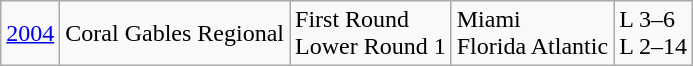<table class="wikitable">
<tr>
<td><a href='#'>2004</a></td>
<td>Coral Gables Regional</td>
<td>First Round<br>Lower Round 1</td>
<td>Miami<br>Florida Atlantic</td>
<td>L 3–6<br>L 2–14</td>
</tr>
</table>
